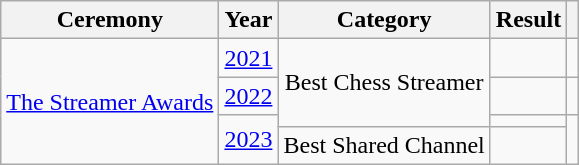<table class="wikitable" style="text-align:center;">
<tr>
<th>Ceremony</th>
<th>Year</th>
<th>Category</th>
<th>Result</th>
<th></th>
</tr>
<tr>
<td rowspan="4"><a href='#'>The Streamer Awards</a></td>
<td><a href='#'>2021</a></td>
<td rowspan="3">Best Chess Streamer</td>
<td></td>
<td></td>
</tr>
<tr>
<td><a href='#'>2022</a></td>
<td></td>
<td></td>
</tr>
<tr>
<td rowspan="2"><a href='#'>2023</a></td>
<td></td>
<td rowspan="2"></td>
</tr>
<tr>
<td>Best Shared Channel</td>
<td></td>
</tr>
</table>
